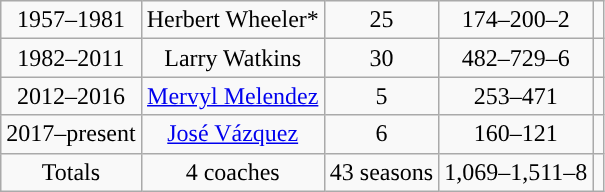<table class="wikitable" style="text-align:center">
<tr>
<td>1957–1981</td>
<td>Herbert Wheeler*</td>
<td>25</td>
<td>174–200–2</td>
<td></td>
</tr>
<tr>
<td>1982–2011</td>
<td>Larry Watkins</td>
<td>30</td>
<td>482–729–6</td>
<td></td>
</tr>
<tr>
<td>2012–2016</td>
<td><a href='#'>Mervyl Melendez</a></td>
<td>5</td>
<td>253–471</td>
<td></td>
</tr>
<tr>
<td>2017–present</td>
<td><a href='#'>José Vázquez</a></td>
<td>6</td>
<td>160–121</td>
<td></td>
</tr>
<tr class="sortbottom">
<td>Totals</td>
<td>4 coaches</td>
<td>43 seasons</td>
<td>1,069–1,511–8</td>
<td></td>
</tr>
</table>
